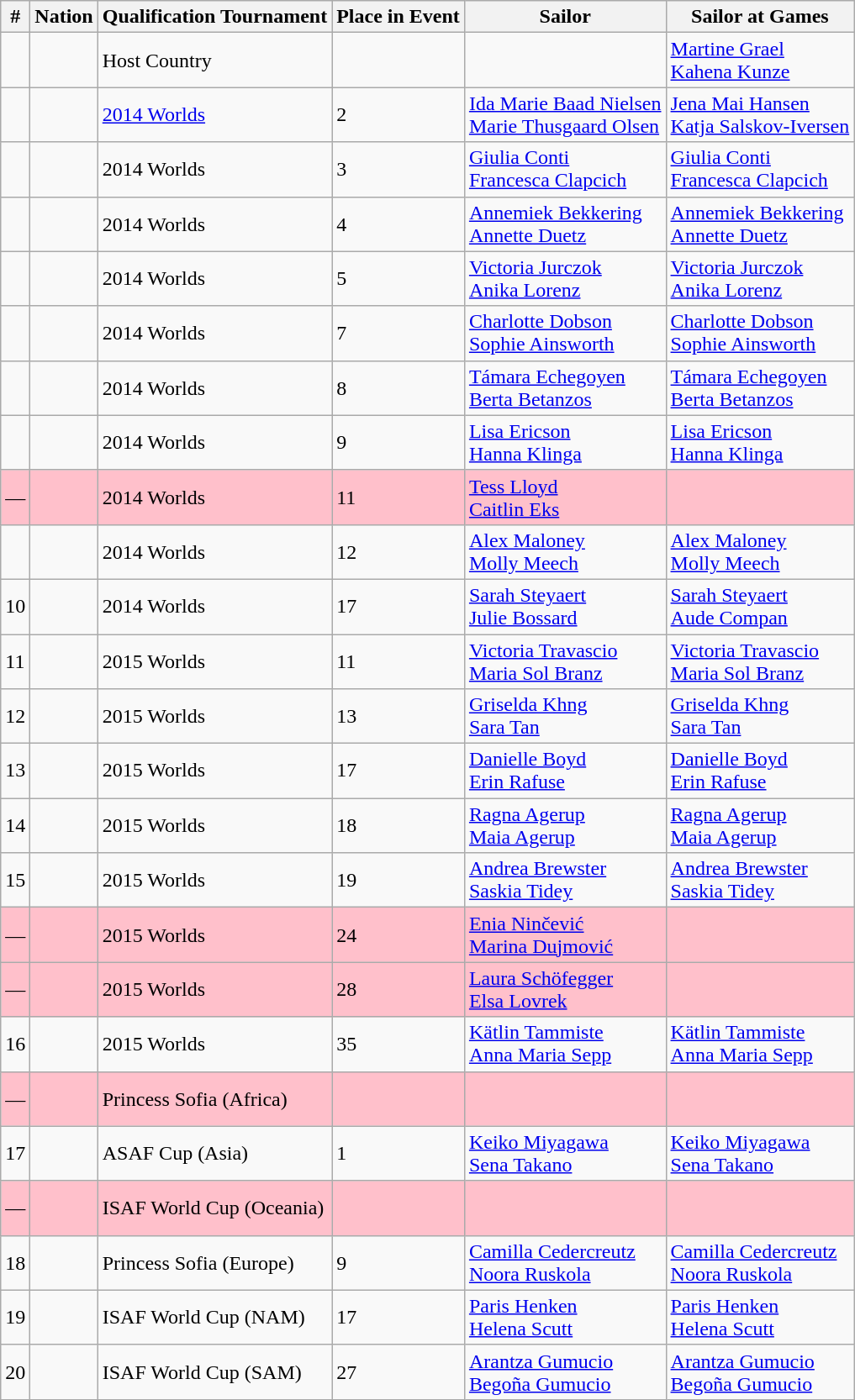<table class="sortable wikitable">
<tr>
<th>#</th>
<th>Nation</th>
<th>Qualification Tournament</th>
<th>Place in Event</th>
<th>Sailor</th>
<th>Sailor at Games</th>
</tr>
<tr>
<td></td>
<td></td>
<td>Host Country</td>
<td></td>
<td></td>
<td><a href='#'>Martine Grael</a><br><a href='#'>Kahena Kunze</a></td>
</tr>
<tr>
<td></td>
<td></td>
<td><a href='#'>2014 Worlds</a></td>
<td>2</td>
<td><a href='#'>Ida Marie Baad Nielsen</a><br><a href='#'>Marie Thusgaard Olsen</a></td>
<td><a href='#'>Jena Mai Hansen</a><br><a href='#'>Katja Salskov-Iversen</a></td>
</tr>
<tr>
<td></td>
<td></td>
<td>2014 Worlds</td>
<td>3</td>
<td><a href='#'>Giulia Conti</a><br><a href='#'>Francesca Clapcich</a></td>
<td><a href='#'>Giulia Conti</a><br><a href='#'>Francesca Clapcich</a></td>
</tr>
<tr>
<td></td>
<td></td>
<td>2014 Worlds</td>
<td>4</td>
<td><a href='#'>Annemiek Bekkering</a><br><a href='#'>Annette Duetz</a></td>
<td><a href='#'>Annemiek Bekkering</a><br><a href='#'>Annette Duetz</a></td>
</tr>
<tr>
<td></td>
<td></td>
<td>2014 Worlds</td>
<td>5</td>
<td><a href='#'>Victoria Jurczok</a><br><a href='#'>Anika Lorenz</a></td>
<td><a href='#'>Victoria Jurczok</a><br><a href='#'>Anika Lorenz</a></td>
</tr>
<tr>
<td></td>
<td></td>
<td>2014 Worlds</td>
<td>7</td>
<td><a href='#'>Charlotte Dobson</a><br><a href='#'>Sophie Ainsworth</a></td>
<td><a href='#'>Charlotte Dobson</a><br><a href='#'>Sophie Ainsworth</a></td>
</tr>
<tr>
<td></td>
<td></td>
<td>2014 Worlds</td>
<td>8</td>
<td><a href='#'>Támara Echegoyen</a><br><a href='#'>Berta Betanzos</a></td>
<td><a href='#'>Támara Echegoyen</a><br><a href='#'>Berta Betanzos</a></td>
</tr>
<tr>
<td></td>
<td></td>
<td>2014 Worlds</td>
<td>9</td>
<td><a href='#'>Lisa Ericson</a><br><a href='#'>Hanna Klinga</a></td>
<td><a href='#'>Lisa Ericson</a><br><a href='#'>Hanna Klinga</a></td>
</tr>
<tr style="background:pink;">
<td>—</td>
<td></td>
<td>2014 Worlds</td>
<td>11</td>
<td><a href='#'>Tess Lloyd</a><br><a href='#'>Caitlin Eks</a></td>
<td><br></td>
</tr>
<tr>
<td></td>
<td></td>
<td>2014 Worlds</td>
<td>12</td>
<td><a href='#'>Alex Maloney</a><br><a href='#'>Molly Meech</a></td>
<td><a href='#'>Alex Maloney</a><br><a href='#'>Molly Meech</a></td>
</tr>
<tr>
<td>10</td>
<td></td>
<td>2014 Worlds</td>
<td>17</td>
<td><a href='#'>Sarah Steyaert</a><br><a href='#'>Julie Bossard</a></td>
<td><a href='#'>Sarah Steyaert</a><br><a href='#'>Aude Compan</a></td>
</tr>
<tr>
<td>11</td>
<td></td>
<td>2015 Worlds</td>
<td>11</td>
<td><a href='#'>Victoria Travascio</a><br><a href='#'>Maria Sol Branz</a></td>
<td><a href='#'>Victoria Travascio</a><br><a href='#'>Maria Sol Branz</a></td>
</tr>
<tr>
<td>12</td>
<td></td>
<td>2015 Worlds</td>
<td>13</td>
<td><a href='#'>Griselda Khng</a><br><a href='#'>Sara Tan</a></td>
<td><a href='#'>Griselda Khng</a><br><a href='#'>Sara Tan</a></td>
</tr>
<tr>
<td>13</td>
<td></td>
<td>2015 Worlds</td>
<td>17</td>
<td><a href='#'>Danielle Boyd</a><br><a href='#'>Erin Rafuse</a></td>
<td><a href='#'>Danielle Boyd</a><br><a href='#'>Erin Rafuse</a></td>
</tr>
<tr>
<td>14</td>
<td></td>
<td>2015 Worlds</td>
<td>18</td>
<td><a href='#'>Ragna Agerup</a><br><a href='#'>Maia Agerup</a></td>
<td><a href='#'>Ragna Agerup</a><br><a href='#'>Maia Agerup</a></td>
</tr>
<tr>
<td>15</td>
<td></td>
<td>2015 Worlds</td>
<td>19</td>
<td><a href='#'>Andrea Brewster</a><br><a href='#'>Saskia Tidey</a></td>
<td><a href='#'>Andrea Brewster</a><br><a href='#'>Saskia Tidey</a></td>
</tr>
<tr style="background:pink;">
<td>—</td>
<td></td>
<td>2015 Worlds</td>
<td>24</td>
<td><a href='#'>Enia Ninčević</a><br><a href='#'>Marina Dujmović</a></td>
<td><br></td>
</tr>
<tr style="background:pink;">
<td>—</td>
<td></td>
<td>2015 Worlds</td>
<td>28</td>
<td><a href='#'>Laura Schöfegger</a><br><a href='#'>Elsa Lovrek</a></td>
<td><br></td>
</tr>
<tr>
<td>16</td>
<td></td>
<td>2015 Worlds</td>
<td>35</td>
<td><a href='#'>Kätlin Tammiste</a><br><a href='#'>Anna Maria Sepp</a></td>
<td><a href='#'>Kätlin Tammiste</a><br><a href='#'>Anna Maria Sepp</a></td>
</tr>
<tr style="background:pink;">
<td>—</td>
<td></td>
<td>Princess Sofia (Africa)</td>
<td></td>
<td> <br> </td>
<td></td>
</tr>
<tr>
<td>17</td>
<td></td>
<td>ASAF Cup (Asia)</td>
<td>1</td>
<td><a href='#'>Keiko Miyagawa</a><br><a href='#'>Sena Takano</a></td>
<td><a href='#'>Keiko Miyagawa</a><br><a href='#'>Sena Takano</a></td>
</tr>
<tr style="background:pink;">
<td>—</td>
<td></td>
<td>ISAF World Cup (Oceania)</td>
<td></td>
<td> <br> </td>
<td></td>
</tr>
<tr>
<td>18</td>
<td></td>
<td>Princess Sofia (Europe)</td>
<td>9</td>
<td><a href='#'>Camilla Cedercreutz</a><br><a href='#'>Noora Ruskola</a></td>
<td><a href='#'>Camilla Cedercreutz</a><br><a href='#'>Noora Ruskola</a></td>
</tr>
<tr>
<td>19</td>
<td></td>
<td>ISAF World Cup (NAM)</td>
<td>17</td>
<td><a href='#'>Paris Henken</a><br><a href='#'>Helena Scutt</a></td>
<td><a href='#'>Paris Henken</a><br><a href='#'>Helena Scutt</a></td>
</tr>
<tr>
<td>20</td>
<td></td>
<td>ISAF World Cup (SAM)</td>
<td>27</td>
<td><a href='#'>Arantza Gumucio</a><br><a href='#'>Begoña Gumucio</a></td>
<td><a href='#'>Arantza Gumucio</a><br><a href='#'>Begoña Gumucio</a></td>
</tr>
</table>
